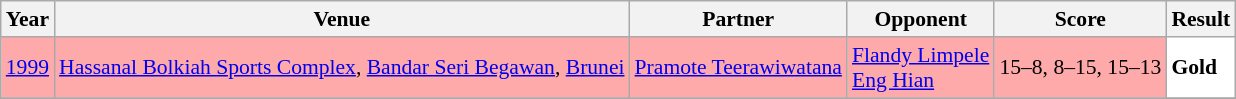<table class="sortable wikitable" style="font-size: 90%;">
<tr>
<th>Year</th>
<th>Venue</th>
<th>Partner</th>
<th>Opponent</th>
<th>Score</th>
<th>Result</th>
</tr>
<tr style="background:#FFAAAA">
<td align="center"><a href='#'>1999</a></td>
<td align="left"><a href='#'>Hassanal Bolkiah Sports Complex</a>, <a href='#'>Bandar Seri Begawan</a>, <a href='#'>Brunei</a></td>
<td align="left"> <a href='#'>Pramote Teerawiwatana</a></td>
<td align="left"> <a href='#'>Flandy Limpele</a> <br>  <a href='#'>Eng Hian</a></td>
<td align="left">15–8, 8–15, 15–13</td>
<td style="text-align:left; background:white"> <strong>Gold</strong></td>
</tr>
<tr>
</tr>
<tr>
</tr>
</table>
